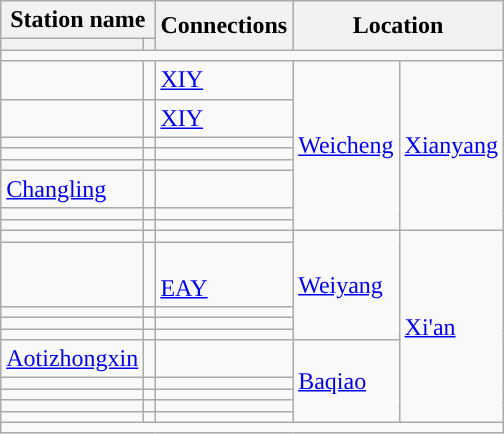<table class="wikitable">
<tr>
<th colspan="2">Station name</th>
<th rowspan="2">Connections</th>
<th colspan="2" rowspan="2">Location</th>
</tr>
<tr>
<th></th>
<th></th>
</tr>
<tr style="background:#">
<td colspan = "8"></td>
</tr>
<tr>
<td></td>
<td></td>
<td> <a href='#'>XIY</a></td>
<td rowspan="8"><a href='#'>Weicheng</a></td>
<td rowspan="8"><a href='#'>Xianyang</a></td>
</tr>
<tr>
<td></td>
<td></td>
<td> <a href='#'>XIY</a></td>
</tr>
<tr>
<td></td>
<td></td>
<td></td>
</tr>
<tr>
<td></td>
<td></td>
<td></td>
</tr>
<tr>
<td></td>
<td></td>
<td></td>
</tr>
<tr>
<td><a href='#'>Changling</a></td>
<td></td>
<td></td>
</tr>
<tr>
<td></td>
<td></td>
<td></td>
</tr>
<tr>
<td></td>
<td></td>
<td></td>
</tr>
<tr>
<td></td>
<td></td>
<td></td>
<td rowspan="5"><a href='#'>Weiyang</a></td>
<td rowspan="10"><a href='#'>Xi'an</a></td>
</tr>
<tr>
<td></td>
<td></td>
<td> <br> <a href='#'>EAY</a></td>
</tr>
<tr>
<td></td>
<td></td>
<td></td>
</tr>
<tr>
<td></td>
<td></td>
<td></td>
</tr>
<tr>
<td></td>
<td></td>
<td></td>
</tr>
<tr>
<td><a href='#'>Aotizhongxin</a></td>
<td></td>
<td></td>
<td rowspan="5"><a href='#'>Baqiao</a></td>
</tr>
<tr>
<td></td>
<td></td>
<td></td>
</tr>
<tr>
<td></td>
<td></td>
<td></td>
</tr>
<tr>
<td></td>
<td></td>
<td></td>
</tr>
<tr>
<td></td>
<td></td>
<td></td>
</tr>
<tr style="background:#">
<td colspan = "8"></td>
</tr>
</table>
